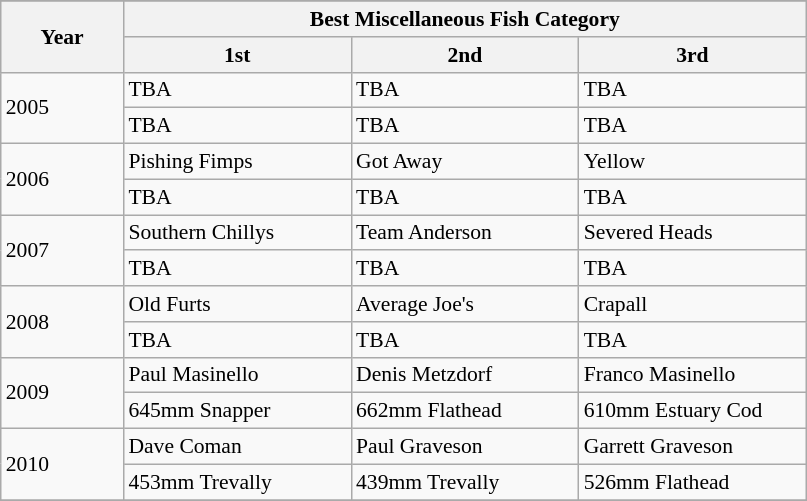<table class="wikitable" align=center style="font-size:90%;">
<tr>
</tr>
<tr bgcolor="#efefef">
<th rowspan=2 width=75px>Year</th>
<th colspan=3 width=435px>Best Miscellaneous Fish Category</th>
</tr>
<tr>
<th width=145px>1st</th>
<th width=145px>2nd</th>
<th width=145px>3rd</th>
</tr>
<tr>
<td rowspan="2">2005</td>
<td>TBA</td>
<td>TBA</td>
<td>TBA</td>
</tr>
<tr>
<td>TBA</td>
<td>TBA</td>
<td>TBA</td>
</tr>
<tr>
<td rowspan="2">2006</td>
<td>Pishing Fimps</td>
<td>Got Away</td>
<td>Yellow</td>
</tr>
<tr>
<td>TBA</td>
<td>TBA</td>
<td>TBA</td>
</tr>
<tr>
<td rowspan="2">2007</td>
<td>Southern Chillys</td>
<td>Team Anderson</td>
<td>Severed Heads</td>
</tr>
<tr>
<td>TBA</td>
<td>TBA</td>
<td>TBA</td>
</tr>
<tr>
<td rowspan="2">2008</td>
<td>Old Furts</td>
<td>Average Joe's</td>
<td>Crapall</td>
</tr>
<tr>
<td>TBA</td>
<td>TBA</td>
<td>TBA</td>
</tr>
<tr>
<td rowspan="2">2009</td>
<td>Paul Masinello</td>
<td>Denis Metzdorf</td>
<td>Franco Masinello</td>
</tr>
<tr>
<td>645mm Snapper</td>
<td>662mm Flathead</td>
<td>610mm Estuary Cod</td>
</tr>
<tr>
<td rowspan="2">2010</td>
<td>Dave Coman</td>
<td>Paul Graveson</td>
<td>Garrett Graveson</td>
</tr>
<tr>
<td>453mm Trevally</td>
<td>439mm Trevally</td>
<td>526mm Flathead</td>
</tr>
<tr>
</tr>
</table>
